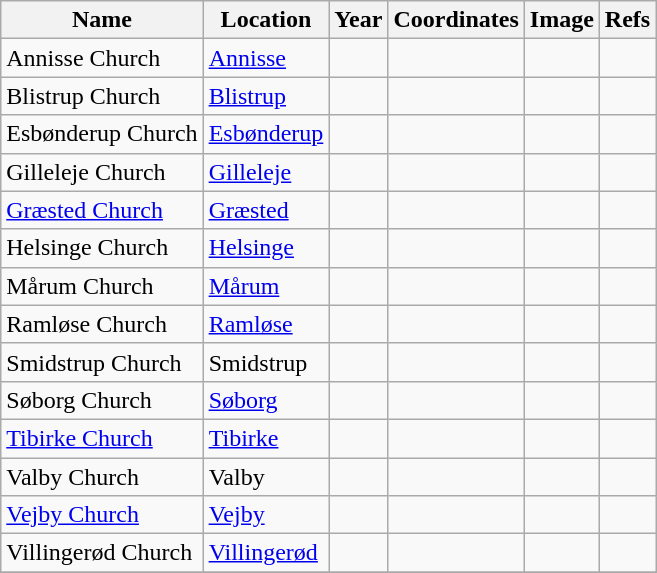<table class="wikitable sortable">
<tr>
<th>Name</th>
<th>Location</th>
<th>Year</th>
<th>Coordinates</th>
<th>Image</th>
<th>Refs</th>
</tr>
<tr>
<td>Annisse Church</td>
<td><a href='#'>Annisse</a></td>
<td></td>
<td></td>
<td></td>
<td></td>
</tr>
<tr>
<td>Blistrup Church</td>
<td><a href='#'>Blistrup</a></td>
<td></td>
<td></td>
<td></td>
<td></td>
</tr>
<tr>
<td>Esbønderup Church</td>
<td><a href='#'>Esbønderup</a></td>
<td></td>
<td></td>
<td></td>
<td></td>
</tr>
<tr>
<td>Gilleleje Church</td>
<td><a href='#'>Gilleleje</a></td>
<td></td>
<td></td>
<td></td>
<td></td>
</tr>
<tr>
<td><a href='#'>Græsted Church</a></td>
<td><a href='#'>Græsted</a></td>
<td></td>
<td></td>
<td></td>
<td></td>
</tr>
<tr>
<td>Helsinge Church</td>
<td><a href='#'>Helsinge</a></td>
<td></td>
<td></td>
<td></td>
<td></td>
</tr>
<tr>
<td>Mårum Church</td>
<td><a href='#'>Mårum</a></td>
<td></td>
<td></td>
<td></td>
<td></td>
</tr>
<tr>
<td>Ramløse Church</td>
<td><a href='#'>Ramløse</a></td>
<td></td>
<td></td>
<td></td>
<td></td>
</tr>
<tr>
<td>Smidstrup Church</td>
<td>Smidstrup</td>
<td></td>
<td></td>
<td></td>
<td></td>
</tr>
<tr>
<td>Søborg Church</td>
<td><a href='#'>Søborg</a></td>
<td></td>
<td></td>
<td></td>
<td></td>
</tr>
<tr>
<td><a href='#'>Tibirke Church</a></td>
<td><a href='#'>Tibirke</a></td>
<td></td>
<td></td>
<td></td>
<td></td>
</tr>
<tr>
<td>Valby Church</td>
<td>Valby</td>
<td></td>
<td></td>
<td></td>
<td></td>
</tr>
<tr>
<td><a href='#'>Vejby Church</a></td>
<td><a href='#'>Vejby</a></td>
<td></td>
<td></td>
<td></td>
<td></td>
</tr>
<tr>
<td>Villingerød  Church</td>
<td><a href='#'>Villingerød</a></td>
<td></td>
<td></td>
<td></td>
<td></td>
</tr>
<tr>
</tr>
</table>
